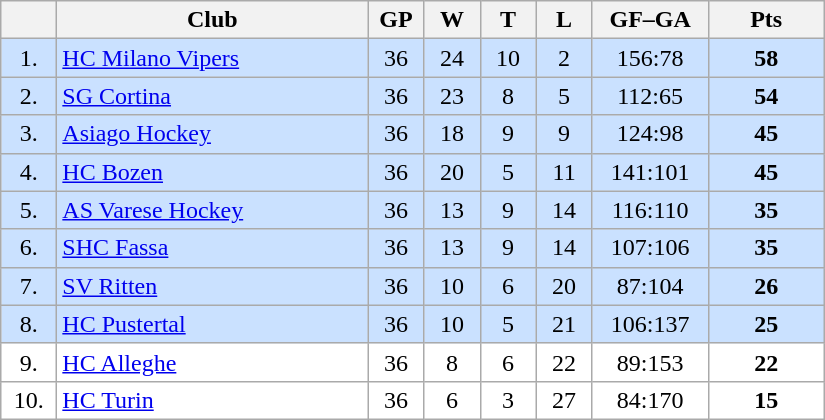<table class="wikitable">
<tr>
<th width="30"></th>
<th width="200">Club</th>
<th width="30">GP</th>
<th width="30">W</th>
<th width="30">T</th>
<th width="30">L</th>
<th width="70">GF–GA</th>
<th width="70">Pts</th>
</tr>
<tr bgcolor="#CAE1FF" align="center">
<td>1.</td>
<td align="left"><a href='#'>HC Milano Vipers</a></td>
<td>36</td>
<td>24</td>
<td>10</td>
<td>2</td>
<td>156:78</td>
<td><strong>58</strong></td>
</tr>
<tr bgcolor="#CAE1FF" align="center">
<td>2.</td>
<td align="left"><a href='#'>SG Cortina</a></td>
<td>36</td>
<td>23</td>
<td>8</td>
<td>5</td>
<td>112:65</td>
<td><strong>54</strong></td>
</tr>
<tr bgcolor="#CAE1FF" align="center">
<td>3.</td>
<td align="left"><a href='#'>Asiago Hockey</a></td>
<td>36</td>
<td>18</td>
<td>9</td>
<td>9</td>
<td>124:98</td>
<td><strong>45</strong></td>
</tr>
<tr bgcolor="#CAE1FF" align="center">
<td>4.</td>
<td align="left"><a href='#'>HC Bozen</a></td>
<td>36</td>
<td>20</td>
<td>5</td>
<td>11</td>
<td>141:101</td>
<td><strong>45</strong></td>
</tr>
<tr bgcolor="#CAE1FF" align="center">
<td>5.</td>
<td align="left"><a href='#'>AS Varese Hockey</a></td>
<td>36</td>
<td>13</td>
<td>9</td>
<td>14</td>
<td>116:110</td>
<td><strong>35</strong></td>
</tr>
<tr bgcolor="#CAE1FF" align="center">
<td>6.</td>
<td align="left"><a href='#'>SHC Fassa</a></td>
<td>36</td>
<td>13</td>
<td>9</td>
<td>14</td>
<td>107:106</td>
<td><strong>35</strong></td>
</tr>
<tr bgcolor="#CAE1FF" align="center">
<td>7.</td>
<td align="left"><a href='#'>SV Ritten</a></td>
<td>36</td>
<td>10</td>
<td>6</td>
<td>20</td>
<td>87:104</td>
<td><strong>26</strong></td>
</tr>
<tr bgcolor="#CAE1FF" align="center">
<td>8.</td>
<td align="left"><a href='#'>HC Pustertal</a></td>
<td>36</td>
<td>10</td>
<td>5</td>
<td>21</td>
<td>106:137</td>
<td><strong>25</strong></td>
</tr>
<tr bgcolor="#FFFFFF" align="center">
<td>9.</td>
<td align="left"><a href='#'>HC Alleghe</a></td>
<td>36</td>
<td>8</td>
<td>6</td>
<td>22</td>
<td>89:153</td>
<td><strong>22</strong></td>
</tr>
<tr bgcolor="#FFFFFF" align="center">
<td>10.</td>
<td align="left"><a href='#'>HC Turin</a></td>
<td>36</td>
<td>6</td>
<td>3</td>
<td>27</td>
<td>84:170</td>
<td><strong>15</strong></td>
</tr>
</table>
